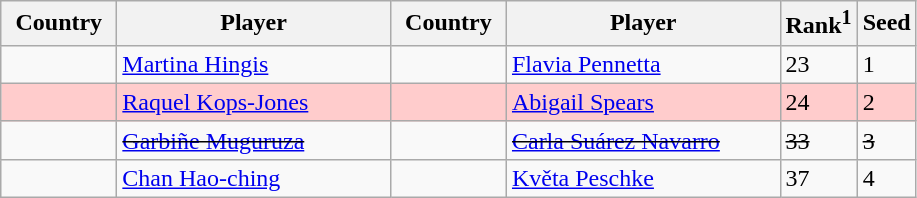<table class="sortable wikitable">
<tr>
<th width="70">Country</th>
<th width="175">Player</th>
<th width="70">Country</th>
<th width="175">Player</th>
<th>Rank<sup>1</sup></th>
<th>Seed</th>
</tr>
<tr>
<td></td>
<td><a href='#'>Martina Hingis</a></td>
<td></td>
<td><a href='#'>Flavia Pennetta</a></td>
<td>23</td>
<td>1</td>
</tr>
<tr style="background:#fcc;">
<td></td>
<td><a href='#'>Raquel Kops-Jones</a></td>
<td></td>
<td><a href='#'>Abigail Spears</a></td>
<td>24</td>
<td>2</td>
</tr>
<tr>
<td><s></s></td>
<td><s><a href='#'>Garbiñe Muguruza</a></s></td>
<td><s></s></td>
<td><s><a href='#'>Carla Suárez Navarro</a></s></td>
<td><s>33</s></td>
<td><s>3</s></td>
</tr>
<tr>
<td></td>
<td><a href='#'>Chan Hao-ching</a></td>
<td></td>
<td><a href='#'>Květa Peschke</a></td>
<td>37</td>
<td>4</td>
</tr>
</table>
